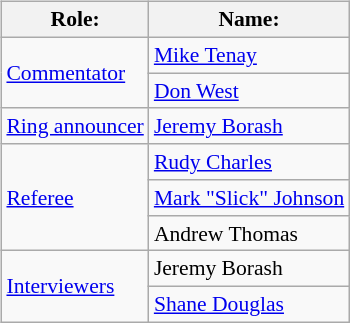<table class=wikitable style="font-size:90%; margin: 0.5em 0 0.5em 1em; float: right; clear: right;">
<tr>
<th>Role:</th>
<th>Name:</th>
</tr>
<tr>
<td rowspan=2><a href='#'>Commentator</a></td>
<td><a href='#'>Mike Tenay</a></td>
</tr>
<tr>
<td><a href='#'>Don West</a></td>
</tr>
<tr>
<td rowspan=1><a href='#'>Ring announcer</a></td>
<td><a href='#'>Jeremy Borash</a></td>
</tr>
<tr>
<td rowspan=3><a href='#'>Referee</a></td>
<td><a href='#'>Rudy Charles</a></td>
</tr>
<tr>
<td><a href='#'>Mark "Slick" Johnson</a></td>
</tr>
<tr>
<td>Andrew Thomas</td>
</tr>
<tr>
<td rowspan=2><a href='#'>Interviewers</a></td>
<td>Jeremy Borash</td>
</tr>
<tr>
<td><a href='#'>Shane Douglas</a></td>
</tr>
</table>
